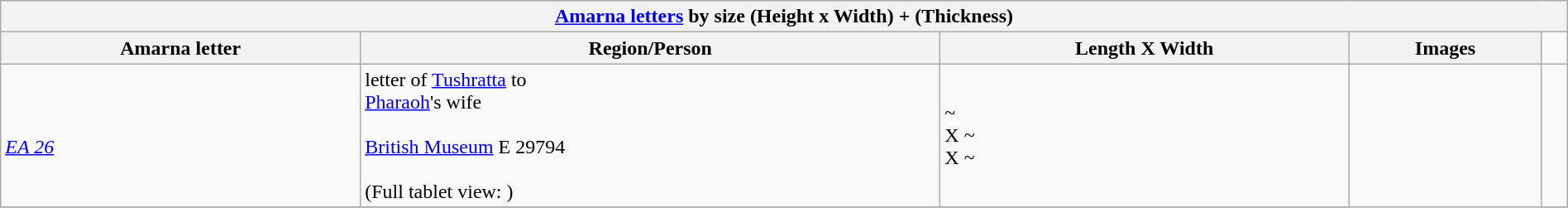<table class="wikitable" align="center" width="100%">
<tr>
<th colspan="5" align="center"><strong><a href='#'>Amarna letters</a> by size (Height x Width) + (Thickness)</strong></th>
</tr>
<tr>
<th>Amarna letter</th>
<th>Region/Person</th>
<th>Length X Width</th>
<th>Images</th>
</tr>
<tr>
<td><br><em><a href='#'>EA 26</a></em></td>
<td>letter of <a href='#'>Tushratta</a> to <br><a href='#'>Pharaoh</a>'s wife <br><br><a href='#'>British Museum</a> E 29794 <br><br> (Full tablet view: )</td>
<td>~ <br>X ~ <br>X ~</td>
<td rowspan="99"><br></td>
<td></td>
</tr>
<tr>
</tr>
</table>
